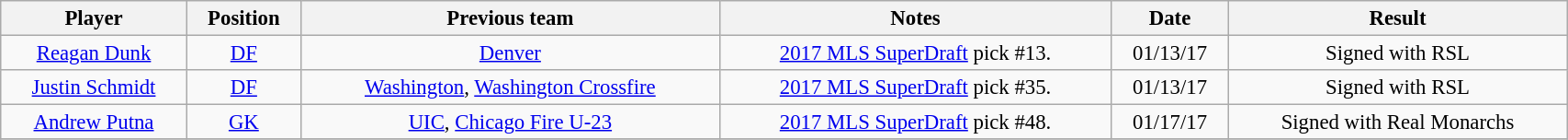<table class="wikitable sortable" style="width:90%; text-align:center; font-size:95%;">
<tr>
<th><strong>Player </strong></th>
<th><strong>Position </strong></th>
<th><strong>Previous team</strong></th>
<th><strong>Notes</strong></th>
<th><strong>Date</strong></th>
<th><strong>Result</strong></th>
</tr>
<tr>
<td> <a href='#'>Reagan Dunk</a></td>
<td><a href='#'>DF</a></td>
<td><a href='#'>Denver</a></td>
<td><a href='#'>2017 MLS SuperDraft</a> pick #13.</td>
<td>01/13/17</td>
<td>Signed with RSL</td>
</tr>
<tr>
<td> <a href='#'>Justin Schmidt</a></td>
<td><a href='#'>DF</a></td>
<td><a href='#'>Washington</a>, <a href='#'>Washington Crossfire</a></td>
<td><a href='#'>2017 MLS SuperDraft</a> pick #35.</td>
<td>01/13/17</td>
<td>Signed with RSL</td>
</tr>
<tr>
<td> <a href='#'>Andrew Putna</a></td>
<td><a href='#'>GK</a></td>
<td><a href='#'>UIC</a>, <a href='#'>Chicago Fire U-23</a></td>
<td><a href='#'>2017 MLS SuperDraft</a> pick #48.</td>
<td>01/17/17</td>
<td>Signed with Real Monarchs</td>
</tr>
<tr>
</tr>
</table>
